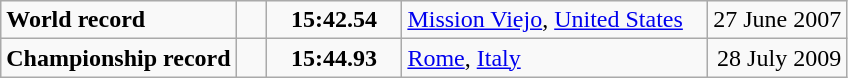<table class="wikitable">
<tr>
<td><strong>World record</strong></td>
<td style="padding-right:1em"></td>
<td style="text-align:center;padding-left:1em; padding-right:1em;"><strong>15:42.54</strong></td>
<td style="padding-right:1em"><a href='#'>Mission Viejo</a>, <a href='#'>United States</a></td>
<td align=right>27 June 2007</td>
</tr>
<tr>
<td><strong>Championship record</strong></td>
<td style="padding-right:1em"></td>
<td style="text-align:center;padding-left:1em; padding-right:1em;"><strong>15:44.93</strong></td>
<td style="padding-right:1em"><a href='#'>Rome</a>, <a href='#'>Italy</a></td>
<td align=right>28 July 2009</td>
</tr>
</table>
